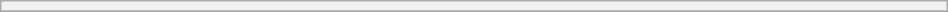<table class="wikitable sortable collapsible collapsed" style="min-width:50%">
<tr>
<th colspan=6 style="font-size:88%"><a href='#'></a></th>
</tr>
<tr>
</tr>
</table>
